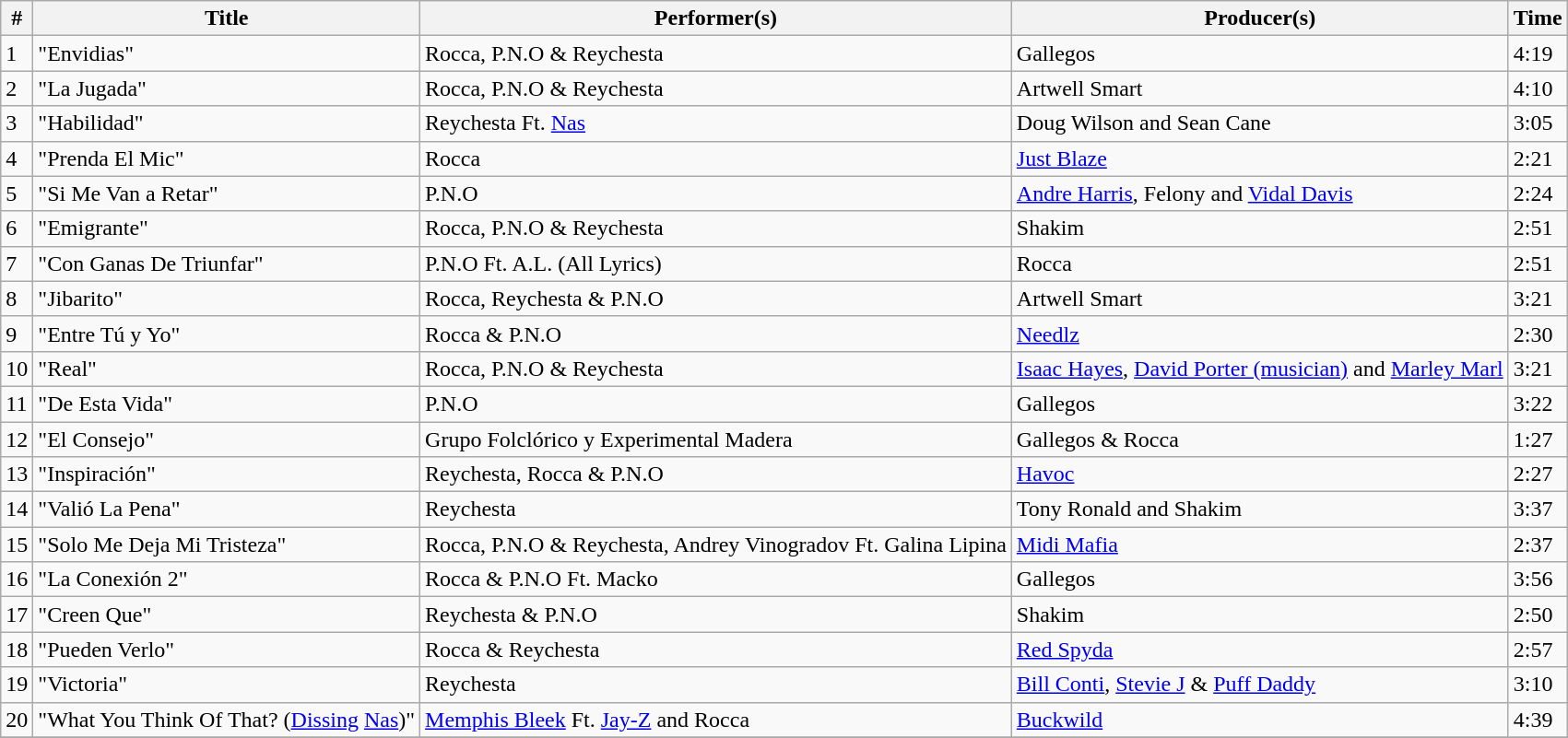<table class="wikitable">
<tr>
<th>#</th>
<th>Title</th>
<th>Performer(s)</th>
<th>Producer(s)</th>
<th>Time</th>
</tr>
<tr>
<td>1</td>
<td>"Envidias"</td>
<td>Rocca, P.N.O & Reychesta</td>
<td>Gallegos</td>
<td>4:19</td>
</tr>
<tr>
<td>2</td>
<td>"La Jugada"</td>
<td>Rocca, P.N.O & Reychesta</td>
<td>Artwell Smart</td>
<td>4:10</td>
</tr>
<tr>
<td>3</td>
<td>"Habilidad"</td>
<td>Reychesta Ft. <a href='#'>Nas</a></td>
<td>Doug Wilson and Sean Cane</td>
<td>3:05</td>
</tr>
<tr>
<td>4</td>
<td>"Prenda El Mic"</td>
<td>Rocca</td>
<td><a href='#'>Just Blaze</a></td>
<td>2:21</td>
</tr>
<tr>
<td>5</td>
<td>"Si Me Van a Retar"</td>
<td>P.N.O</td>
<td><a href='#'>Andre Harris</a>, Felony and <a href='#'>Vidal Davis</a></td>
<td>2:24</td>
</tr>
<tr>
<td>6</td>
<td>"Emigrante"</td>
<td>Rocca, P.N.O & Reychesta</td>
<td>Shakim</td>
<td>2:51</td>
</tr>
<tr>
<td>7</td>
<td>"Con Ganas De Triunfar"</td>
<td>P.N.O Ft. A.L. (All Lyrics)</td>
<td>Rocca</td>
<td>2:51</td>
</tr>
<tr>
<td>8</td>
<td>"Jibarito"</td>
<td>Rocca, Reychesta & P.N.O</td>
<td>Artwell Smart</td>
<td>3:21</td>
</tr>
<tr>
<td>9</td>
<td>"Entre Tú y Yo"</td>
<td>Rocca & P.N.O</td>
<td><a href='#'>Needlz</a></td>
<td>2:30</td>
</tr>
<tr>
<td>10</td>
<td>"Real"</td>
<td>Rocca, P.N.O & Reychesta</td>
<td><a href='#'>Isaac Hayes</a>, <a href='#'>David Porter (musician)</a> and <a href='#'>Marley Marl</a></td>
<td>3:21</td>
</tr>
<tr>
<td>11</td>
<td>"De Esta Vida"</td>
<td>P.N.O</td>
<td>Gallegos</td>
<td>3:22</td>
</tr>
<tr>
<td>12</td>
<td>"El Consejo"</td>
<td>Grupo Folclórico y Experimental Madera</td>
<td>Gallegos & Rocca</td>
<td>1:27</td>
</tr>
<tr>
<td>13</td>
<td>"Inspiración"</td>
<td>Reychesta, Rocca & P.N.O</td>
<td><a href='#'>Havoc</a></td>
<td>2:27</td>
</tr>
<tr>
<td>14</td>
<td>"Valió La Pena"</td>
<td>Reychesta</td>
<td>Tony Ronald and Shakim</td>
<td>3:37</td>
</tr>
<tr>
<td>15</td>
<td>"Solo Me Deja Mi Tristeza"</td>
<td>Rocca, P.N.O & Reychesta, Andrey Vinogradov Ft. Galina Lipina</td>
<td><a href='#'>Midi Mafia</a></td>
<td>2:37</td>
</tr>
<tr>
<td>16</td>
<td>"La Conexión 2"</td>
<td>Rocca & P.N.O Ft. Macko</td>
<td>Gallegos</td>
<td>3:56</td>
</tr>
<tr>
<td>17</td>
<td>"Creen Que"</td>
<td>Reychesta & P.N.O</td>
<td>Shakim</td>
<td>2:50</td>
</tr>
<tr>
<td>18</td>
<td>"Pueden Verlo"</td>
<td>Rocca & Reychesta</td>
<td><a href='#'>Red Spyda</a></td>
<td>2:57</td>
</tr>
<tr>
<td>19</td>
<td>"Victoria"</td>
<td>Reychesta</td>
<td><a href='#'>Bill Conti</a>, <a href='#'>Stevie J</a> & <a href='#'>Puff Daddy</a></td>
<td>3:10</td>
</tr>
<tr>
<td>20</td>
<td>"What You Think Of That? (<a href='#'>Dissing</a> <a href='#'>Nas</a>)"</td>
<td><a href='#'>Memphis Bleek</a> Ft. <a href='#'>Jay-Z</a> and Rocca</td>
<td><a href='#'>Buckwild</a></td>
<td>4:39</td>
</tr>
<tr>
</tr>
</table>
